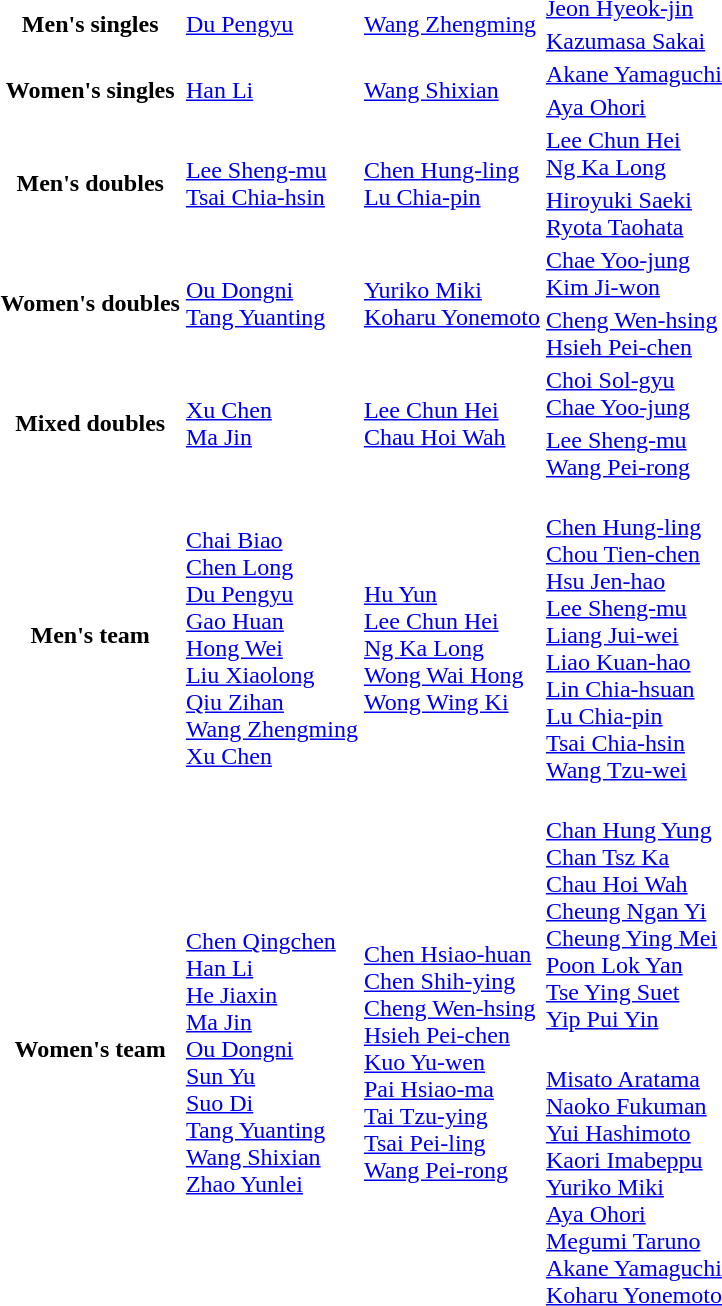<table>
<tr>
<th rowspan=2>Men's singles</th>
<td rowspan=2> <a href='#'>Du Pengyu</a></td>
<td rowspan=2> <a href='#'>Wang Zhengming</a></td>
<td> <a href='#'>Jeon Hyeok-jin</a></td>
</tr>
<tr>
<td> <a href='#'>Kazumasa Sakai</a></td>
</tr>
<tr>
<th rowspan=2>Women's singles</th>
<td rowspan=2> <a href='#'>Han Li</a></td>
<td rowspan=2> <a href='#'>Wang Shixian</a></td>
<td> <a href='#'>Akane Yamaguchi</a></td>
</tr>
<tr>
<td> <a href='#'>Aya Ohori</a></td>
</tr>
<tr>
<th rowspan=2>Men's doubles</th>
<td rowspan=2> <a href='#'>Lee Sheng-mu</a><br> <a href='#'>Tsai Chia-hsin</a></td>
<td rowspan=2> <a href='#'>Chen Hung-ling</a><br> <a href='#'>Lu Chia-pin</a></td>
<td> <a href='#'>Lee Chun Hei</a><br> <a href='#'>Ng Ka Long</a></td>
</tr>
<tr>
<td> <a href='#'>Hiroyuki Saeki</a><br> <a href='#'>Ryota Taohata</a></td>
</tr>
<tr>
<th rowspan=2>Women's doubles</th>
<td rowspan=2> <a href='#'>Ou Dongni</a> <br> <a href='#'>Tang Yuanting</a></td>
<td rowspan=2> <a href='#'>Yuriko Miki</a><br> <a href='#'>Koharu Yonemoto</a></td>
<td> <a href='#'>Chae Yoo-jung</a><br> <a href='#'>Kim Ji-won</a></td>
</tr>
<tr>
<td> <a href='#'>Cheng Wen-hsing</a><br> <a href='#'>Hsieh Pei-chen</a></td>
</tr>
<tr>
<th rowspan=2>Mixed doubles</th>
<td rowspan=2> <a href='#'>Xu Chen</a><br> <a href='#'>Ma Jin</a></td>
<td rowspan=2> <a href='#'>Lee Chun Hei</a><br> <a href='#'>Chau Hoi Wah</a></td>
<td> <a href='#'>Choi Sol-gyu</a><br> <a href='#'>Chae Yoo-jung</a></td>
</tr>
<tr>
<td> <a href='#'>Lee Sheng-mu</a><br> <a href='#'>Wang Pei-rong</a></td>
</tr>
<tr>
<th>Men's team</th>
<td><br><a href='#'>Chai Biao</a><br><a href='#'>Chen Long</a><br><a href='#'>Du Pengyu</a><br><a href='#'>Gao Huan</a><br><a href='#'>Hong Wei</a><br><a href='#'>Liu Xiaolong</a><br><a href='#'>Qiu Zihan</a><br><a href='#'>Wang Zhengming</a><br><a href='#'>Xu Chen</a></td>
<td><br><a href='#'>Hu Yun</a><br><a href='#'>Lee Chun Hei</a><br><a href='#'>Ng Ka Long</a><br><a href='#'>Wong Wai Hong</a><br><a href='#'>Wong Wing Ki</a></td>
<td><br><a href='#'>Chen Hung-ling</a><br><a href='#'>Chou Tien-chen</a><br><a href='#'>Hsu Jen-hao</a><br><a href='#'>Lee Sheng-mu</a><br><a href='#'>Liang Jui-wei</a><br><a href='#'>Liao Kuan-hao</a><br><a href='#'>Lin Chia-hsuan</a><br><a href='#'>Lu Chia-pin</a><br><a href='#'>Tsai Chia-hsin</a><br><a href='#'>Wang Tzu-wei</a></td>
</tr>
<tr>
<th rowspan=2>Women's team</th>
<td rowspan=2><br><a href='#'>Chen Qingchen</a><br><a href='#'>Han Li</a><br><a href='#'>He Jiaxin</a><br><a href='#'>Ma Jin</a><br><a href='#'>Ou Dongni</a><br><a href='#'>Sun Yu</a><br><a href='#'>Suo Di</a><br><a href='#'>Tang Yuanting</a><br><a href='#'>Wang Shixian</a><br><a href='#'>Zhao Yunlei</a></td>
<td rowspan=2><br><a href='#'>Chen Hsiao-huan</a><br><a href='#'>Chen Shih-ying</a><br><a href='#'>Cheng Wen-hsing</a><br><a href='#'>Hsieh Pei-chen</a><br><a href='#'>Kuo Yu-wen</a><br><a href='#'>Pai Hsiao-ma</a><br><a href='#'>Tai Tzu-ying</a><br><a href='#'>Tsai Pei-ling</a><br><a href='#'>Wang Pei-rong</a></td>
<td><br><a href='#'>Chan Hung Yung</a><br><a href='#'>Chan Tsz Ka</a><br><a href='#'>Chau Hoi Wah</a><br><a href='#'>Cheung Ngan Yi</a><br><a href='#'>Cheung Ying Mei</a><br><a href='#'>Poon Lok Yan</a><br><a href='#'>Tse Ying Suet</a><br><a href='#'>Yip Pui Yin</a></td>
</tr>
<tr>
<td><br><a href='#'>Misato Aratama</a><br><a href='#'>Naoko Fukuman</a><br><a href='#'>Yui Hashimoto</a><br><a href='#'>Kaori Imabeppu</a><br><a href='#'>Yuriko Miki</a><br><a href='#'>Aya Ohori</a><br><a href='#'>Megumi Taruno</a><br><a href='#'>Akane Yamaguchi</a><br><a href='#'>Koharu Yonemoto</a></td>
</tr>
</table>
